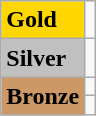<table class="wikitable">
<tr>
<td bgcolor="gold"><strong>Gold</strong></td>
<td></td>
</tr>
<tr>
<td bgcolor="silver"><strong>Silver</strong></td>
<td></td>
</tr>
<tr>
<td rowspan="2" bgcolor="#cc9966"><strong>Bronze</strong></td>
<td></td>
</tr>
<tr>
<td></td>
</tr>
</table>
